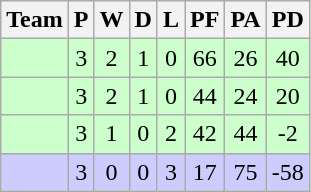<table class="wikitable" style="text-align: center;">
<tr>
<th>Team</th>
<th>P</th>
<th>W</th>
<th>D</th>
<th>L</th>
<th>PF</th>
<th>PA</th>
<th>PD</th>
</tr>
<tr bgcolor=ccffcc>
<td align="left"></td>
<td>3</td>
<td>2</td>
<td>1</td>
<td>0</td>
<td>66</td>
<td>26</td>
<td>40</td>
</tr>
<tr bgcolor=ccffcc>
<td align="left"></td>
<td>3</td>
<td>2</td>
<td>1</td>
<td>0</td>
<td>44</td>
<td>24</td>
<td>20</td>
</tr>
<tr bgcolor=ccffcc>
<td align="left"></td>
<td>3</td>
<td>1</td>
<td>0</td>
<td>2</td>
<td>42</td>
<td>44</td>
<td>-2</td>
</tr>
<tr bgcolor=ccccff>
<td align="left"></td>
<td>3</td>
<td>0</td>
<td>0</td>
<td>3</td>
<td>17</td>
<td>75</td>
<td>-58</td>
</tr>
</table>
